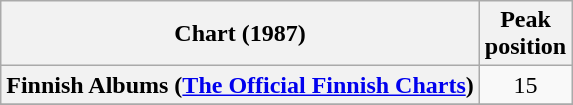<table class="wikitable sortable plainrowheaders" style="text-align:center">
<tr>
<th scope="col">Chart (1987)</th>
<th scope="col">Peak<br>position</th>
</tr>
<tr>
<th scope="row">Finnish Albums (<a href='#'>The Official Finnish Charts</a>)</th>
<td align="center">15</td>
</tr>
<tr>
</tr>
</table>
